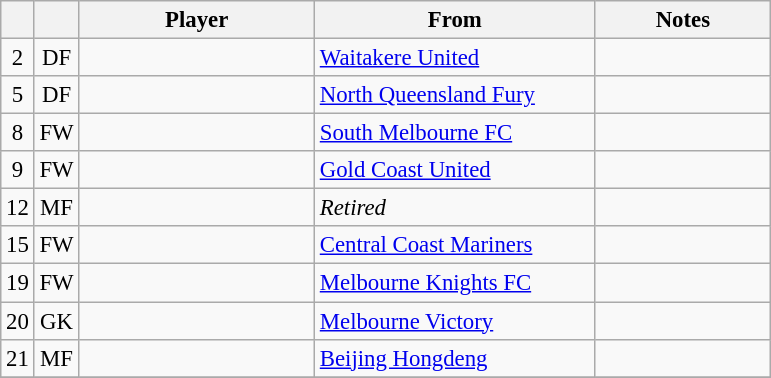<table class="wikitable sortable" style="text-align:center; font-size:95%;">
<tr>
<th></th>
<th></th>
<th width=150>Player</th>
<th width=180>From</th>
<th width=110>Notes</th>
</tr>
<tr>
<td>2</td>
<td>DF</td>
<td align=left> </td>
<td align=left> <a href='#'>Waitakere United</a></td>
<td></td>
</tr>
<tr>
<td>5</td>
<td>DF</td>
<td align=left> </td>
<td align=left> <a href='#'>North Queensland Fury</a></td>
<td></td>
</tr>
<tr>
<td>8</td>
<td>FW</td>
<td align=left> </td>
<td align=left> <a href='#'>South Melbourne FC</a></td>
<td></td>
</tr>
<tr>
<td>9</td>
<td>FW</td>
<td align=left> </td>
<td align=left> <a href='#'>Gold Coast United</a></td>
<td></td>
</tr>
<tr>
<td>12</td>
<td>MF</td>
<td align=left> </td>
<td align=left><em>Retired</em></td>
<td></td>
</tr>
<tr>
<td>15</td>
<td>FW</td>
<td align=left> </td>
<td align=left> <a href='#'>Central Coast Mariners</a></td>
<td></td>
</tr>
<tr>
<td>19</td>
<td>FW</td>
<td align=left> </td>
<td align=left> <a href='#'>Melbourne Knights FC</a></td>
<td></td>
</tr>
<tr>
<td>20</td>
<td>GK</td>
<td align=left> </td>
<td align=left> <a href='#'>Melbourne Victory</a></td>
<td></td>
</tr>
<tr>
<td>21</td>
<td>MF</td>
<td align=left> </td>
<td align=left> <a href='#'>Beijing Hongdeng</a></td>
<td></td>
</tr>
<tr>
</tr>
</table>
